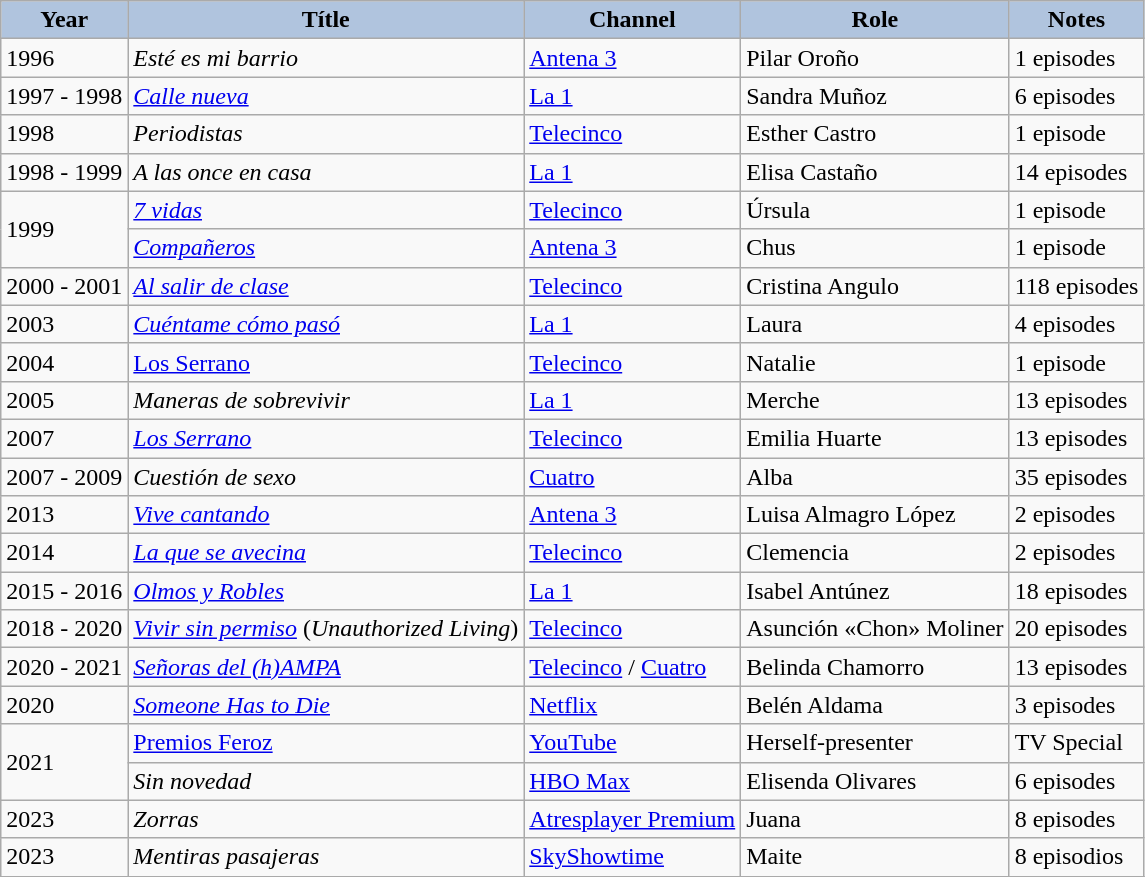<table class="wikitable">
<tr>
<th style="background: #B0C4DE;">Year</th>
<th style="background: #B0C4DE;">Títle</th>
<th style="background: #B0C4DE;">Channel</th>
<th style="background: #B0C4DE;">Role</th>
<th style="background: #B0C4DE;">Notes</th>
</tr>
<tr>
<td>1996</td>
<td Éste es mi barrio><em>Esté es mi barrio</em></td>
<td><a href='#'>Antena 3</a></td>
<td>Pilar Oroño</td>
<td>1 episodes</td>
</tr>
<tr>
<td>1997 - 1998</td>
<td><em><a href='#'>Calle nueva</a></em></td>
<td><a href='#'>La 1</a></td>
<td>Sandra Muñoz</td>
<td>6 episodes</td>
</tr>
<tr>
<td>1998</td>
<td Periodistas (serie de televisión)><em>Periodistas</em></td>
<td><a href='#'>Telecinco</a></td>
<td>Esther Castro</td>
<td>1 episode</td>
</tr>
<tr>
<td>1998 - 1999</td>
<td><em>A las once en casa</em></td>
<td><a href='#'>La 1</a></td>
<td>Elisa Castaño</td>
<td>14 episodes</td>
</tr>
<tr>
<td rowspan="2">1999</td>
<td><em><a href='#'>7 vidas</a></em></td>
<td><a href='#'>Telecinco</a></td>
<td>Úrsula</td>
<td>1 episode</td>
</tr>
<tr>
<td><em><a href='#'>Compañeros</a></em></td>
<td><a href='#'>Antena 3</a></td>
<td>Chus</td>
<td>1 episode</td>
</tr>
<tr>
<td>2000 - 2001</td>
<td><em><a href='#'>Al salir de clase</a></em></td>
<td><a href='#'>Telecinco</a></td>
<td>Cristina Angulo</td>
<td>118 episodes</td>
</tr>
<tr>
<td>2003</td>
<td><em><a href='#'>Cuéntame cómo pasó</a></em></td>
<td><a href='#'>La 1</a></td>
<td>Laura</td>
<td>4 episodes</td>
</tr>
<tr>
<td>2004</td>
<td><a href='#'>Los Serrano</a></td>
<td><a href='#'>Telecinco</a></td>
<td>Natalie</td>
<td>1 episode</td>
</tr>
<tr>
<td>2005</td>
<td><em>Maneras de sobrevivir</em></td>
<td><a href='#'>La 1</a></td>
<td>Merche</td>
<td>13 episodes</td>
</tr>
<tr>
<td>2007</td>
<td><em><a href='#'>Los Serrano</a></em></td>
<td><a href='#'>Telecinco</a></td>
<td>Emilia Huarte</td>
<td>13 episodes</td>
</tr>
<tr>
<td>2007 - 2009</td>
<td><em>Cuestión de sexo</em></td>
<td><a href='#'>Cuatro</a></td>
<td>Alba</td>
<td>35 episodes</td>
</tr>
<tr>
<td>2013</td>
<td><em><a href='#'>Vive cantando</a></em></td>
<td><a href='#'>Antena 3</a></td>
<td>Luisa Almagro López</td>
<td>2 episodes</td>
</tr>
<tr>
<td>2014</td>
<td><em><a href='#'>La que se avecina</a> </em></td>
<td><a href='#'>Telecinco</a></td>
<td>Clemencia</td>
<td>2 episodes</td>
</tr>
<tr>
<td>2015 - 2016</td>
<td><em><a href='#'>Olmos y Robles</a></em></td>
<td><a href='#'>La 1</a></td>
<td>Isabel Antúnez</td>
<td>18 episodes</td>
</tr>
<tr>
<td>2018 - 2020</td>
<td><a href='#'><em>Vivir sin permiso</em></a> (<em>Unauthorized Living</em>)</td>
<td><a href='#'>Telecinco</a></td>
<td>Asunción «Chon» Moliner</td>
<td>20 episodes</td>
</tr>
<tr>
<td>2020 - 2021</td>
<td><em><a href='#'>Señoras del (h)AMPA</a></em></td>
<td><a href='#'>Telecinco</a> / <a href='#'>Cuatro</a></td>
<td>Belinda Chamorro</td>
<td>13 episodes</td>
</tr>
<tr>
<td>2020</td>
<td><em><a href='#'>Someone Has to Die</a></em></td>
<td><a href='#'>Netflix</a></td>
<td>Belén Aldama</td>
<td>3 episodes</td>
</tr>
<tr>
<td rowspan="2">2021</td>
<td><a href='#'>Premios Feroz</a></td>
<td><a href='#'>YouTube</a></td>
<td>Herself-presenter</td>
<td>TV Special</td>
</tr>
<tr>
<td><em>Sin novedad</em></td>
<td><a href='#'>HBO Max</a></td>
<td>Elisenda Olivares</td>
<td>6 episodes</td>
</tr>
<tr>
<td>2023</td>
<td><em>Zorras</em></td>
<td><a href='#'>Atresplayer Premium</a></td>
<td>Juana</td>
<td>8 episodes</td>
</tr>
<tr>
<td rowspan="2">2023</td>
<td><em>Mentiras pasajeras</em></td>
<td><a href='#'>SkyShowtime</a></td>
<td>Maite</td>
<td>8 episodios</td>
</tr>
<tr>
</tr>
</table>
